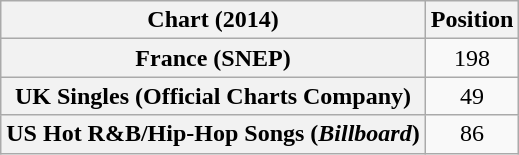<table class="wikitable sortable plainrowheaders" style="text-align:center">
<tr>
<th scope="col">Chart (2014)</th>
<th scope="col">Position</th>
</tr>
<tr>
<th scope="row">France (SNEP)</th>
<td>198</td>
</tr>
<tr>
<th scope="row">UK Singles (Official Charts Company)</th>
<td>49</td>
</tr>
<tr>
<th scope="row">US Hot R&B/Hip-Hop Songs (<em>Billboard</em>)</th>
<td>86</td>
</tr>
</table>
